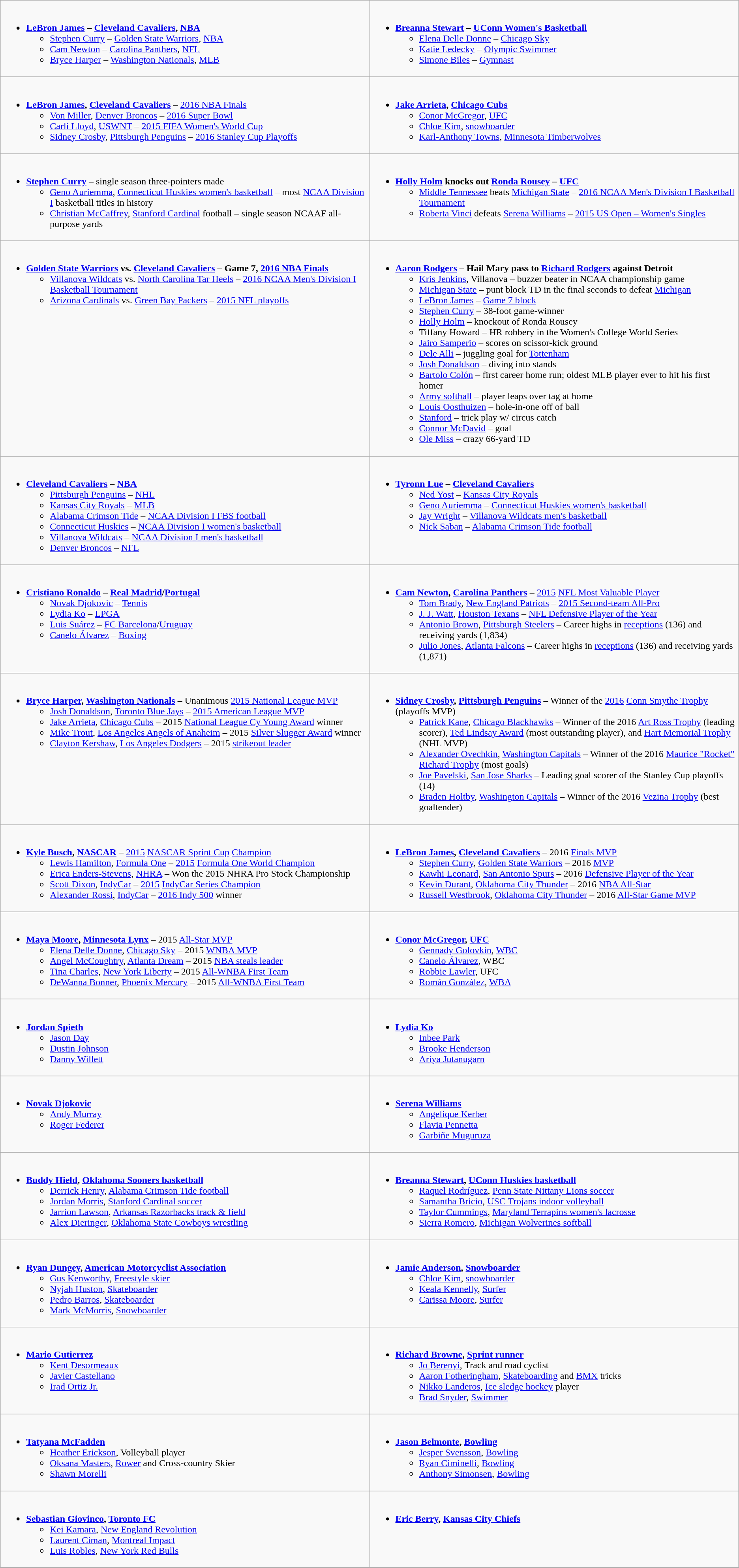<table class=wikitable>
<tr>
<td valign="top" width="50%"><br><ul><li><strong><a href='#'>LeBron James</a> – <a href='#'>Cleveland Cavaliers</a>, <a href='#'>NBA</a></strong><ul><li><a href='#'>Stephen Curry</a> – <a href='#'>Golden State Warriors</a>, <a href='#'>NBA</a></li><li><a href='#'>Cam Newton</a> – <a href='#'>Carolina Panthers</a>, <a href='#'>NFL</a></li><li><a href='#'>Bryce Harper</a> – <a href='#'>Washington Nationals</a>, <a href='#'>MLB</a></li></ul></li></ul></td>
<td valign="top" width="50%"><br><ul><li><strong><a href='#'>Breanna Stewart</a> – <a href='#'>UConn Women's Basketball</a></strong><ul><li><a href='#'>Elena Delle Donne</a> – <a href='#'>Chicago Sky</a></li><li><a href='#'>Katie Ledecky</a> – <a href='#'>Olympic Swimmer</a></li><li><a href='#'>Simone Biles</a> – <a href='#'>Gymnast</a></li></ul></li></ul></td>
</tr>
<tr>
<td valign="top" width="50%"><br><ul><li><strong><a href='#'>LeBron James</a>, <a href='#'>Cleveland Cavaliers</a></strong> – <a href='#'>2016 NBA Finals</a><ul><li><a href='#'>Von Miller</a>, <a href='#'>Denver Broncos</a> – <a href='#'>2016 Super Bowl</a></li><li><a href='#'>Carli Lloyd</a>, <a href='#'>USWNT</a> – <a href='#'>2015 FIFA Women's World Cup</a></li><li><a href='#'>Sidney Crosby</a>, <a href='#'>Pittsburgh Penguins</a> – <a href='#'>2016 Stanley Cup Playoffs</a></li></ul></li></ul></td>
<td valign="top" width="50%"><br><ul><li><strong><a href='#'>Jake Arrieta</a>, <a href='#'>Chicago Cubs</a></strong><ul><li><a href='#'>Conor McGregor</a>, <a href='#'>UFC</a></li><li><a href='#'>Chloe Kim</a>, <a href='#'>snowboarder</a></li><li><a href='#'>Karl-Anthony Towns</a>, <a href='#'>Minnesota Timberwolves</a></li></ul></li></ul></td>
</tr>
<tr>
<td valign="top" width="50%"><br><ul><li><strong><a href='#'>Stephen Curry</a></strong> – single season three-pointers made<ul><li><a href='#'>Geno Auriemma</a>, <a href='#'>Connecticut Huskies women's basketball</a> – most <a href='#'>NCAA Division I</a> basketball titles in history</li><li><a href='#'>Christian McCaffrey</a>, <a href='#'>Stanford Cardinal</a> football – single season NCAAF all-purpose yards</li></ul></li></ul></td>
<td valign="top" width="50%"><br><ul><li><strong><a href='#'>Holly Holm</a> knocks out <a href='#'>Ronda Rousey</a> – <a href='#'>UFC</a></strong><ul><li><a href='#'>Middle Tennessee</a> beats <a href='#'>Michigan State</a> – <a href='#'>2016 NCAA Men's Division I Basketball Tournament</a></li><li><a href='#'>Roberta Vinci</a> defeats <a href='#'>Serena Williams</a> – <a href='#'>2015 US Open – Women's Singles</a></li></ul></li></ul></td>
</tr>
<tr>
<td valign="top" width="50%"><br><ul><li><strong><a href='#'>Golden State Warriors</a> vs. <a href='#'>Cleveland Cavaliers</a> – Game 7, <a href='#'>2016 NBA Finals</a></strong><ul><li><a href='#'>Villanova Wildcats</a> vs. <a href='#'>North Carolina Tar Heels</a> – <a href='#'>2016 NCAA Men's Division I Basketball Tournament</a></li><li><a href='#'>Arizona Cardinals</a> vs. <a href='#'>Green Bay Packers</a> – <a href='#'>2015 NFL playoffs</a></li></ul></li></ul></td>
<td valign="top" width="50%"><br><ul><li><strong><a href='#'>Aaron Rodgers</a> – Hail Mary pass to <a href='#'>Richard Rodgers</a> against Detroit</strong><ul><li><a href='#'>Kris Jenkins</a>, Villanova – buzzer beater in NCAA championship game</li><li><a href='#'>Michigan State</a> – punt block TD in the final seconds to defeat <a href='#'>Michigan</a></li><li><a href='#'>LeBron James</a> – <a href='#'>Game 7 block</a></li><li><a href='#'>Stephen Curry</a> – 38-foot game-winner</li><li><a href='#'>Holly Holm</a> – knockout of Ronda Rousey</li><li>Tiffany Howard – HR robbery in the Women's College World Series</li><li><a href='#'>Jairo Samperio</a> – scores on scissor-kick ground</li><li><a href='#'>Dele Alli</a> – juggling goal for <a href='#'>Tottenham</a></li><li><a href='#'>Josh Donaldson</a> – diving into stands</li><li><a href='#'>Bartolo Colón</a> – first career home run; oldest MLB player ever to hit his first homer</li><li><a href='#'>Army softball</a> – player leaps over tag at home</li><li><a href='#'>Louis Oosthuizen</a> – hole-in-one off of ball</li><li><a href='#'>Stanford</a> – trick play w/ circus catch</li><li><a href='#'>Connor McDavid</a> – goal</li><li><a href='#'>Ole Miss</a> – crazy 66-yard TD</li></ul></li></ul></td>
</tr>
<tr>
<td valign="top" width="50%"><br><ul><li><strong><a href='#'>Cleveland Cavaliers</a> – <a href='#'>NBA</a></strong><ul><li><a href='#'>Pittsburgh Penguins</a> – <a href='#'>NHL</a></li><li><a href='#'>Kansas City Royals</a> – <a href='#'>MLB</a></li><li><a href='#'>Alabama Crimson Tide</a> – <a href='#'>NCAA Division I FBS football</a></li><li><a href='#'>Connecticut Huskies</a> – <a href='#'>NCAA Division I women's basketball</a></li><li><a href='#'>Villanova Wildcats</a> – <a href='#'>NCAA Division I men's basketball</a></li><li><a href='#'>Denver Broncos</a> – <a href='#'>NFL</a></li></ul></li></ul></td>
<td valign="top" width="50%"><br><ul><li><strong><a href='#'>Tyronn Lue</a> – <a href='#'>Cleveland Cavaliers</a></strong><ul><li><a href='#'>Ned Yost</a> – <a href='#'>Kansas City Royals</a></li><li><a href='#'>Geno Auriemma</a> – <a href='#'>Connecticut Huskies women's basketball</a></li><li><a href='#'>Jay Wright</a> – <a href='#'>Villanova Wildcats men's basketball</a></li><li><a href='#'>Nick Saban</a> – <a href='#'>Alabama Crimson Tide football</a></li></ul></li></ul></td>
</tr>
<tr>
<td valign="top" width="50%"><br><ul><li><strong><a href='#'>Cristiano Ronaldo</a> – <a href='#'>Real Madrid</a>/<a href='#'>Portugal</a></strong><ul><li><a href='#'>Novak Djokovic</a> – <a href='#'>Tennis</a></li><li><a href='#'>Lydia Ko</a> – <a href='#'>LPGA</a></li><li><a href='#'>Luis Suárez</a> – <a href='#'>FC Barcelona</a>/<a href='#'>Uruguay</a></li><li><a href='#'>Canelo Álvarez</a> – <a href='#'>Boxing</a></li></ul></li></ul></td>
<td valign="top" width="50%"><br><ul><li><strong><a href='#'>Cam Newton</a>, <a href='#'>Carolina Panthers</a></strong> – <a href='#'>2015</a> <a href='#'>NFL Most Valuable Player</a><ul><li><a href='#'>Tom Brady</a>, <a href='#'>New England Patriots</a> – <a href='#'>2015 Second-team All-Pro</a></li><li><a href='#'>J. J. Watt</a>, <a href='#'>Houston Texans</a> – <a href='#'>NFL Defensive Player of the Year</a></li><li><a href='#'>Antonio Brown</a>, <a href='#'>Pittsburgh Steelers</a> – Career highs in <a href='#'>receptions</a> (136) and receiving yards (1,834)</li><li><a href='#'>Julio Jones</a>, <a href='#'>Atlanta Falcons</a> – Career highs in <a href='#'>receptions</a> (136) and receiving yards (1,871)</li></ul></li></ul></td>
</tr>
<tr>
<td valign="top" width="50%"><br><ul><li><strong><a href='#'>Bryce Harper</a>, <a href='#'>Washington Nationals</a></strong> – Unanimous <a href='#'>2015 National League MVP</a><ul><li><a href='#'>Josh Donaldson</a>, <a href='#'>Toronto Blue Jays</a> – <a href='#'>2015 American League MVP</a></li><li><a href='#'>Jake Arrieta</a>, <a href='#'>Chicago Cubs</a> – 2015 <a href='#'>National League Cy Young Award</a> winner</li><li><a href='#'>Mike Trout</a>, <a href='#'>Los Angeles Angels of Anaheim</a> – 2015 <a href='#'>Silver Slugger Award</a> winner</li><li><a href='#'>Clayton Kershaw</a>, <a href='#'>Los Angeles Dodgers</a> – 2015 <a href='#'>strikeout leader</a></li></ul></li></ul></td>
<td valign="top" width="50%"><br><ul><li><strong><a href='#'>Sidney Crosby</a>, <a href='#'>Pittsburgh Penguins</a></strong> – Winner of the <a href='#'>2016</a> <a href='#'>Conn Smythe Trophy</a> (playoffs MVP)<ul><li><a href='#'>Patrick Kane</a>, <a href='#'>Chicago Blackhawks</a> – Winner of the 2016 <a href='#'>Art Ross Trophy</a> (leading scorer), <a href='#'>Ted Lindsay Award</a> (most outstanding player), and <a href='#'>Hart Memorial Trophy</a> (NHL MVP)</li><li><a href='#'>Alexander Ovechkin</a>, <a href='#'>Washington Capitals</a> – Winner of the 2016 <a href='#'>Maurice "Rocket" Richard Trophy</a> (most goals)</li><li><a href='#'>Joe Pavelski</a>, <a href='#'>San Jose Sharks</a> – Leading goal scorer of the Stanley Cup playoffs (14)</li><li><a href='#'>Braden Holtby</a>, <a href='#'>Washington Capitals</a> – Winner of the 2016 <a href='#'>Vezina Trophy</a> (best goaltender)</li></ul></li></ul></td>
</tr>
<tr>
<td valign="top" width="50%"><br><ul><li><strong><a href='#'>Kyle Busch</a>, <a href='#'>NASCAR</a></strong> – <a href='#'>2015</a> <a href='#'>NASCAR Sprint Cup</a> <a href='#'>Champion</a><ul><li><a href='#'>Lewis Hamilton</a>, <a href='#'>Formula One</a> – <a href='#'>2015</a> <a href='#'>Formula One World Champion</a></li><li><a href='#'>Erica Enders-Stevens</a>, <a href='#'>NHRA</a> – Won the 2015 NHRA Pro Stock Championship</li><li><a href='#'>Scott Dixon</a>, <a href='#'>IndyCar</a> – <a href='#'>2015</a> <a href='#'>IndyCar Series Champion</a></li><li><a href='#'>Alexander Rossi</a>, <a href='#'>IndyCar</a> – <a href='#'>2016 Indy 500</a> winner</li></ul></li></ul></td>
<td valign="top" width="50%"><br><ul><li><strong><a href='#'>LeBron James</a>, <a href='#'>Cleveland Cavaliers</a></strong> – 2016 <a href='#'>Finals MVP</a><ul><li><a href='#'>Stephen Curry</a>, <a href='#'>Golden State Warriors</a> – 2016 <a href='#'>MVP</a></li><li><a href='#'>Kawhi Leonard</a>, <a href='#'>San Antonio Spurs</a> – 2016 <a href='#'>Defensive Player of the Year</a></li><li><a href='#'>Kevin Durant</a>, <a href='#'>Oklahoma City Thunder</a> – 2016 <a href='#'>NBA All-Star</a></li><li><a href='#'>Russell Westbrook</a>, <a href='#'>Oklahoma City Thunder</a> – 2016 <a href='#'>All-Star Game MVP</a></li></ul></li></ul></td>
</tr>
<tr>
<td valign="top" width="50%"><br><ul><li><strong><a href='#'>Maya Moore</a>, <a href='#'>Minnesota Lynx</a></strong> – 2015 <a href='#'>All-Star MVP</a><ul><li><a href='#'>Elena Delle Donne</a>, <a href='#'>Chicago Sky</a> – 2015 <a href='#'>WNBA MVP</a></li><li><a href='#'>Angel McCoughtry</a>, <a href='#'>Atlanta Dream</a> – 2015 <a href='#'>NBA steals leader</a></li><li><a href='#'>Tina Charles</a>, <a href='#'>New York Liberty</a> – 2015 <a href='#'>All-WNBA First Team</a></li><li><a href='#'>DeWanna Bonner</a>, <a href='#'>Phoenix Mercury</a> – 2015 <a href='#'>All-WNBA First Team</a></li></ul></li></ul></td>
<td valign="top" width="50%"><br><ul><li><strong><a href='#'>Conor McGregor</a>, <a href='#'>UFC</a></strong><ul><li><a href='#'>Gennady Golovkin</a>, <a href='#'>WBC</a></li><li><a href='#'>Canelo Álvarez</a>, WBC</li><li><a href='#'>Robbie Lawler</a>, UFC</li><li><a href='#'>Román González</a>, <a href='#'>WBA</a></li></ul></li></ul></td>
</tr>
<tr>
<td valign="top" width="50%"><br><ul><li><strong><a href='#'>Jordan Spieth</a></strong><ul><li><a href='#'>Jason Day</a></li><li><a href='#'>Dustin Johnson</a></li><li><a href='#'>Danny Willett</a></li></ul></li></ul></td>
<td valign="top" width="50%"><br><ul><li><strong><a href='#'>Lydia Ko</a></strong><ul><li><a href='#'>Inbee Park</a></li><li><a href='#'>Brooke Henderson</a></li><li><a href='#'>Ariya Jutanugarn</a></li></ul></li></ul></td>
</tr>
<tr>
<td valign="top" width="50%"><br><ul><li><strong><a href='#'>Novak Djokovic</a></strong><ul><li><a href='#'>Andy Murray</a></li><li><a href='#'>Roger Federer</a></li></ul></li></ul></td>
<td valign="top" width="50%"><br><ul><li><strong><a href='#'>Serena Williams</a></strong><ul><li><a href='#'>Angelique Kerber</a></li><li><a href='#'>Flavia Pennetta</a></li><li><a href='#'>Garbiñe Muguruza</a></li></ul></li></ul></td>
</tr>
<tr>
<td valign="top" width="50%"><br><ul><li><strong><a href='#'>Buddy Hield</a>, <a href='#'>Oklahoma Sooners basketball</a></strong><ul><li><a href='#'>Derrick Henry</a>, <a href='#'>Alabama Crimson Tide football</a></li><li><a href='#'>Jordan Morris</a>, <a href='#'>Stanford Cardinal soccer</a></li><li><a href='#'>Jarrion Lawson</a>, <a href='#'>Arkansas Razorbacks track & field</a></li><li><a href='#'>Alex Dieringer</a>, <a href='#'>Oklahoma State Cowboys wrestling</a></li></ul></li></ul></td>
<td valign="top" width="50%"><br><ul><li><strong><a href='#'>Breanna Stewart</a>, <a href='#'>UConn Huskies basketball</a></strong><ul><li><a href='#'>Raquel Rodríguez</a>, <a href='#'>Penn State Nittany Lions soccer</a></li><li><a href='#'>Samantha Bricio</a>, <a href='#'>USC Trojans indoor volleyball</a></li><li><a href='#'>Taylor Cummings</a>, <a href='#'>Maryland Terrapins women's lacrosse</a></li><li><a href='#'>Sierra Romero</a>, <a href='#'>Michigan Wolverines softball</a></li></ul></li></ul></td>
</tr>
<tr>
<td valign="top" width="50%"><br><ul><li><strong><a href='#'>Ryan Dungey</a>, <a href='#'>American Motorcyclist Association</a></strong><ul><li><a href='#'>Gus Kenworthy</a>, <a href='#'>Freestyle skier</a></li><li><a href='#'>Nyjah Huston</a>, <a href='#'>Skateboarder</a></li><li><a href='#'>Pedro Barros</a>, <a href='#'>Skateboarder</a></li><li><a href='#'>Mark McMorris</a>, <a href='#'>Snowboarder</a></li></ul></li></ul></td>
<td valign="top" width="50%"><br><ul><li><strong><a href='#'>Jamie Anderson</a>, <a href='#'>Snowboarder</a></strong><ul><li><a href='#'>Chloe Kim</a>, <a href='#'>snowboarder</a></li><li><a href='#'>Keala Kennelly</a>, <a href='#'>Surfer</a></li><li><a href='#'>Carissa Moore</a>, <a href='#'>Surfer</a></li></ul></li></ul></td>
</tr>
<tr>
<td valign="top" width="50%"><br><ul><li><strong><a href='#'>Mario Gutierrez</a></strong><ul><li><a href='#'>Kent Desormeaux</a></li><li><a href='#'>Javier Castellano</a></li><li><a href='#'>Irad Ortiz Jr.</a></li></ul></li></ul></td>
<td valign="top" width="50%"><br><ul><li><strong><a href='#'>Richard Browne</a>, <a href='#'>Sprint runner</a></strong><ul><li><a href='#'>Jo Berenyi</a>, Track and road cyclist</li><li><a href='#'>Aaron Fotheringham</a>, <a href='#'>Skateboarding</a> and <a href='#'>BMX</a> tricks</li><li><a href='#'>Nikko Landeros</a>, <a href='#'>Ice sledge hockey</a> player</li><li><a href='#'>Brad Snyder</a>, <a href='#'>Swimmer</a></li></ul></li></ul></td>
</tr>
<tr>
<td valign="top" width="50%"><br><ul><li><strong><a href='#'>Tatyana McFadden</a></strong><ul><li><a href='#'>Heather Erickson</a>, Volleyball player</li><li><a href='#'>Oksana Masters</a>, <a href='#'>Rower</a> and Cross-country Skier</li><li><a href='#'>Shawn Morelli</a></li></ul></li></ul></td>
<td valign="top" width="50%"><br><ul><li><strong><a href='#'>Jason Belmonte</a>, <a href='#'>Bowling</a></strong><ul><li><a href='#'>Jesper Svensson</a>, <a href='#'>Bowling</a></li><li><a href='#'>Ryan Ciminelli</a>, <a href='#'>Bowling</a></li><li><a href='#'>Anthony Simonsen</a>, <a href='#'>Bowling</a></li></ul></li></ul></td>
</tr>
<tr>
<td valign="top" width="50%"><br><ul><li><strong><a href='#'>Sebastian Giovinco</a>, <a href='#'>Toronto FC</a></strong><ul><li><a href='#'>Kei Kamara</a>, <a href='#'>New England Revolution</a></li><li><a href='#'>Laurent Ciman</a>, <a href='#'>Montreal Impact</a></li><li><a href='#'>Luis Robles</a>, <a href='#'>New York Red Bulls</a></li></ul></li></ul></td>
<td valign="top" width="50%"><br><ul><li><strong><a href='#'>Eric Berry</a>, <a href='#'>Kansas City Chiefs</a></strong></li></ul></td>
</tr>
</table>
